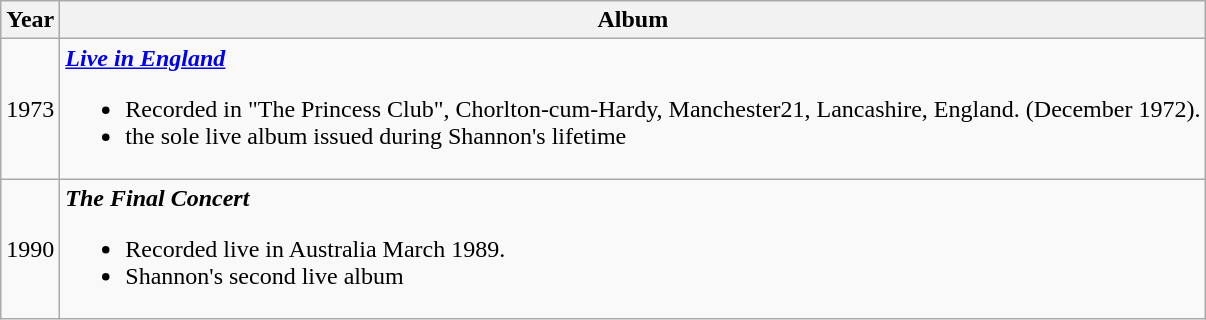<table class="wikitable">
<tr>
<th>Year</th>
<th>Album</th>
</tr>
<tr>
<td>1973</td>
<td><strong><em><a href='#'>Live in England</a></em></strong><br><ul><li>Recorded in "The Princess Club", Chorlton-cum-Hardy, Manchester21, Lancashire, England. (December 1972).</li><li>the sole live album issued during Shannon's lifetime</li></ul></td>
</tr>
<tr>
<td>1990</td>
<td><strong><em>The Final Concert</em></strong><br><ul><li>Recorded live in Australia March 1989.</li><li>Shannon's second live album</li></ul></td>
</tr>
</table>
